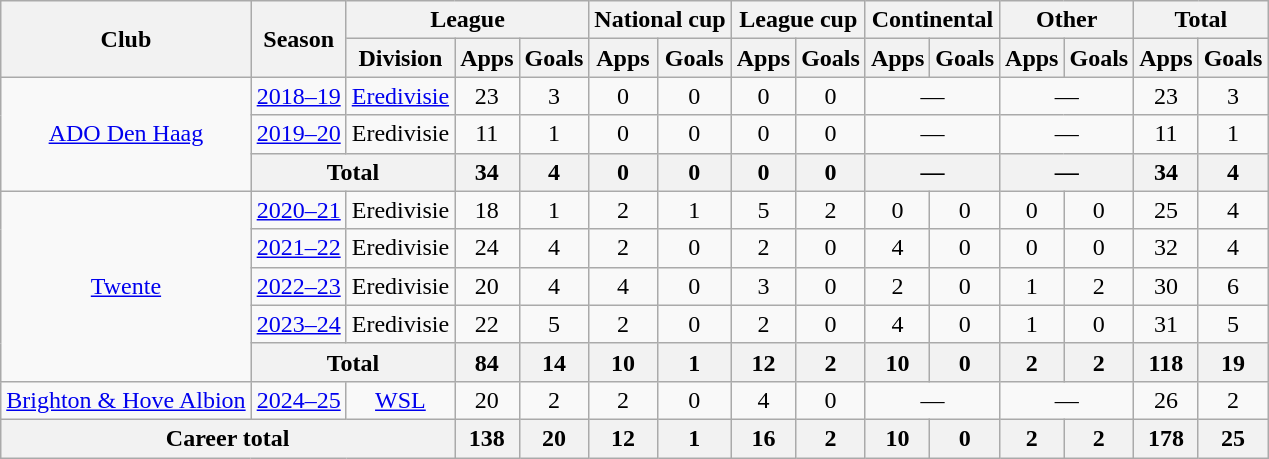<table class="wikitable" style="text-align: center;">
<tr>
<th rowspan="2">Club</th>
<th rowspan="2">Season</th>
<th colspan="3">League</th>
<th colspan="2">National cup</th>
<th colspan="2">League cup</th>
<th colspan="2">Continental</th>
<th colspan="2">Other</th>
<th colspan="2">Total</th>
</tr>
<tr>
<th>Division</th>
<th>Apps</th>
<th>Goals</th>
<th>Apps</th>
<th>Goals</th>
<th>Apps</th>
<th>Goals</th>
<th>Apps</th>
<th>Goals</th>
<th>Apps</th>
<th>Goals</th>
<th>Apps</th>
<th>Goals</th>
</tr>
<tr>
<td rowspan=3><a href='#'>ADO Den Haag</a></td>
<td><a href='#'>2018–19</a></td>
<td><a href='#'>Eredivisie</a></td>
<td>23</td>
<td>3</td>
<td>0</td>
<td>0</td>
<td>0</td>
<td>0</td>
<td colspan="2">—</td>
<td colspan="2">—</td>
<td>23</td>
<td>3</td>
</tr>
<tr>
<td><a href='#'>2019–20</a></td>
<td>Eredivisie</td>
<td>11</td>
<td>1</td>
<td>0</td>
<td>0</td>
<td>0</td>
<td>0</td>
<td colspan="2">—</td>
<td colspan="2">—</td>
<td>11</td>
<td>1</td>
</tr>
<tr>
<th colspan="2">Total</th>
<th>34</th>
<th>4</th>
<th>0</th>
<th>0</th>
<th>0</th>
<th>0</th>
<th colspan="2">—</th>
<th colspan="2">—</th>
<th>34</th>
<th>4</th>
</tr>
<tr>
<td rowspan=5><a href='#'>Twente</a></td>
<td><a href='#'>2020–21</a></td>
<td>Eredivisie</td>
<td>18</td>
<td>1</td>
<td>2</td>
<td>1</td>
<td>5</td>
<td>2</td>
<td>0</td>
<td>0</td>
<td>0</td>
<td>0</td>
<td>25</td>
<td>4</td>
</tr>
<tr>
<td><a href='#'>2021–22</a></td>
<td>Eredivisie</td>
<td>24</td>
<td>4</td>
<td>2</td>
<td>0</td>
<td>2</td>
<td>0</td>
<td>4</td>
<td>0</td>
<td>0</td>
<td>0</td>
<td>32</td>
<td>4</td>
</tr>
<tr>
<td><a href='#'>2022–23</a></td>
<td>Eredivisie</td>
<td>20</td>
<td>4</td>
<td>4</td>
<td>0</td>
<td>3</td>
<td>0</td>
<td>2</td>
<td>0</td>
<td>1</td>
<td>2</td>
<td>30</td>
<td>6</td>
</tr>
<tr>
<td><a href='#'>2023–24</a></td>
<td>Eredivisie</td>
<td>22</td>
<td>5</td>
<td>2</td>
<td>0</td>
<td>2</td>
<td>0</td>
<td>4</td>
<td>0</td>
<td>1</td>
<td>0</td>
<td>31</td>
<td>5</td>
</tr>
<tr>
<th colspan="2">Total</th>
<th>84</th>
<th>14</th>
<th>10</th>
<th>1</th>
<th>12</th>
<th>2</th>
<th>10</th>
<th>0</th>
<th>2</th>
<th>2</th>
<th>118</th>
<th>19</th>
</tr>
<tr>
<td><a href='#'>Brighton & Hove Albion</a></td>
<td><a href='#'>2024–25</a></td>
<td><a href='#'>WSL</a></td>
<td>20</td>
<td>2</td>
<td>2</td>
<td>0</td>
<td>4</td>
<td>0</td>
<td colspan="2">—</td>
<td colspan="2">—</td>
<td>26</td>
<td>2</td>
</tr>
<tr>
<th colspan="3">Career total</th>
<th>138</th>
<th>20</th>
<th>12</th>
<th>1</th>
<th>16</th>
<th>2</th>
<th>10</th>
<th>0</th>
<th>2</th>
<th>2</th>
<th>178</th>
<th>25</th>
</tr>
</table>
